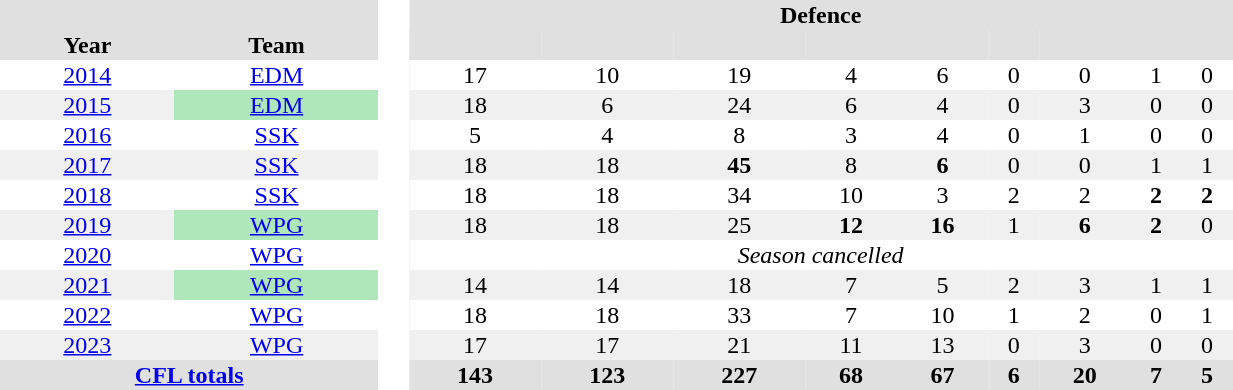<table BORDER="0" CELLPADDING="1" CELLSPACING="0" width=65% style="text-align:center">
<tr bgcolor="#e0e0e0">
<th colspan="2"></th>
<th rowspan="100" bgcolor="#ffffff"> </th>
<th colspan="9">Defence</th>
</tr>
<tr bgcolor="#e0e0e0">
<th>Year</th>
<th>Team</th>
<th></th>
<th></th>
<th></th>
<th></th>
<th></th>
<th></th>
<th></th>
<th></th>
<th></th>
</tr>
<tr>
<td><a href='#'>2014</a></td>
<td><a href='#'>EDM</a></td>
<td>17</td>
<td>10</td>
<td>19</td>
<td>4</td>
<td>6</td>
<td>0</td>
<td>0</td>
<td>1</td>
<td>0</td>
</tr>
<tr ALIGN="center" bgcolor="#f0f0f0">
<td><a href='#'>2015</a></td>
<td style="background:#afe6ba"><a href='#'>EDM</a></td>
<td>18</td>
<td>6</td>
<td>24</td>
<td>6</td>
<td>4</td>
<td>0</td>
<td>3</td>
<td>0</td>
<td>0</td>
</tr>
<tr>
<td><a href='#'>2016</a></td>
<td><a href='#'>SSK</a></td>
<td>5</td>
<td>4</td>
<td>8</td>
<td>3</td>
<td>4</td>
<td>0</td>
<td>1</td>
<td>0</td>
<td>0</td>
</tr>
<tr ALIGN="center" bgcolor="#f0f0f0">
<td><a href='#'>2017</a></td>
<td><a href='#'>SSK</a></td>
<td>18</td>
<td>18</td>
<td><strong>45</strong></td>
<td>8</td>
<td><strong>6</strong></td>
<td>0</td>
<td>0</td>
<td>1</td>
<td>1</td>
</tr>
<tr>
<td><a href='#'>2018</a></td>
<td><a href='#'>SSK</a></td>
<td>18</td>
<td>18</td>
<td>34</td>
<td>10</td>
<td>3</td>
<td>2</td>
<td>2</td>
<td><strong>2</strong></td>
<td><strong>2</strong></td>
</tr>
<tr ALIGN="center" bgcolor="#f0f0f0">
<td><a href='#'>2019</a></td>
<td style="background:#afe6ba"><a href='#'>WPG</a></td>
<td>18</td>
<td>18</td>
<td>25</td>
<td><strong>12</strong></td>
<td><strong>16</strong></td>
<td>1</td>
<td><strong>6</strong></td>
<td><strong>2</strong></td>
<td>0</td>
</tr>
<tr ALIGN="center">
<td><a href='#'>2020</a></td>
<td><a href='#'>WPG</a></td>
<td colspan="10"><em>Season cancelled</em></td>
</tr>
<tr ALIGN="center" bgcolor="#f0f0f0">
<td><a href='#'>2021</a></td>
<td style="background:#afe6ba"><a href='#'>WPG</a></td>
<td>14</td>
<td>14</td>
<td>18</td>
<td>7</td>
<td>5</td>
<td>2</td>
<td>3</td>
<td>1</td>
<td>1</td>
</tr>
<tr ALIGN="center">
<td><a href='#'>2022</a></td>
<td><a href='#'>WPG</a></td>
<td>18</td>
<td>18</td>
<td>33</td>
<td>7</td>
<td>10</td>
<td>1</td>
<td>2</td>
<td>0</td>
<td>1</td>
</tr>
<tr ALIGN="center" bgcolor="#f0f0f0">
<td><a href='#'>2023</a></td>
<td><a href='#'>WPG</a></td>
<td>17</td>
<td>17</td>
<td>21</td>
<td>11</td>
<td>13</td>
<td>0</td>
<td>3</td>
<td>0</td>
<td>0</td>
</tr>
<tr bgcolor="#e0e0e0">
<th colspan="2"><a href='#'>CFL totals</a></th>
<th>143</th>
<th>123</th>
<th>227</th>
<th>68</th>
<th>67</th>
<th>6</th>
<th>20</th>
<th>7</th>
<th>5</th>
</tr>
</table>
